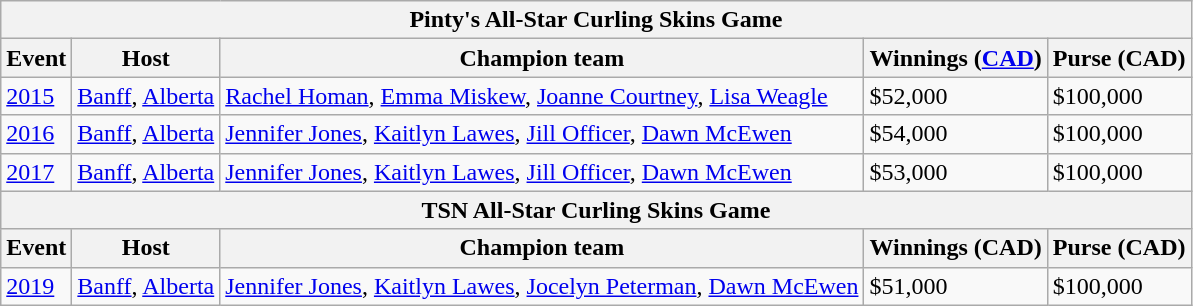<table class="wikitable">
<tr>
<th colspan=5>Pinty's All-Star Curling Skins Game</th>
</tr>
<tr>
<th>Event</th>
<th>Host</th>
<th>Champion team</th>
<th>Winnings (<a href='#'>CAD</a>)</th>
<th>Purse (CAD)</th>
</tr>
<tr>
<td><a href='#'>2015</a></td>
<td><a href='#'>Banff</a>, <a href='#'>Alberta</a></td>
<td><a href='#'>Rachel Homan</a>, <a href='#'>Emma Miskew</a>, <a href='#'>Joanne Courtney</a>, <a href='#'>Lisa Weagle</a></td>
<td>$52,000</td>
<td>$100,000</td>
</tr>
<tr>
<td><a href='#'>2016</a></td>
<td><a href='#'>Banff</a>, <a href='#'>Alberta</a></td>
<td><a href='#'>Jennifer Jones</a>, <a href='#'>Kaitlyn Lawes</a>, <a href='#'>Jill Officer</a>, <a href='#'>Dawn McEwen</a></td>
<td>$54,000</td>
<td>$100,000</td>
</tr>
<tr>
<td><a href='#'>2017</a></td>
<td><a href='#'>Banff</a>, <a href='#'>Alberta</a></td>
<td><a href='#'>Jennifer Jones</a>, <a href='#'>Kaitlyn Lawes</a>, <a href='#'>Jill Officer</a>, <a href='#'>Dawn McEwen</a></td>
<td>$53,000</td>
<td>$100,000</td>
</tr>
<tr>
<th colspan=5>TSN All-Star Curling Skins Game</th>
</tr>
<tr>
<th>Event</th>
<th>Host</th>
<th>Champion team</th>
<th>Winnings (CAD)</th>
<th>Purse (CAD)</th>
</tr>
<tr>
<td><a href='#'>2019</a></td>
<td><a href='#'>Banff</a>, <a href='#'>Alberta</a></td>
<td><a href='#'>Jennifer Jones</a>, <a href='#'>Kaitlyn Lawes</a>, <a href='#'>Jocelyn Peterman</a>, <a href='#'>Dawn McEwen</a></td>
<td>$51,000</td>
<td>$100,000</td>
</tr>
</table>
